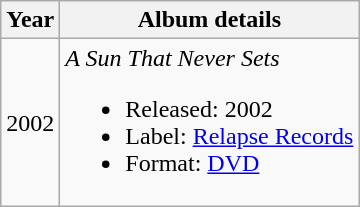<table class="wikitable">
<tr>
<th>Year</th>
<th>Album details</th>
</tr>
<tr>
<td>2002</td>
<td><em>A Sun That Never Sets</em><br><ul><li>Released: 2002</li><li>Label: <a href='#'>Relapse Records</a></li><li>Format: <a href='#'>DVD</a></li></ul></td>
</tr>
</table>
